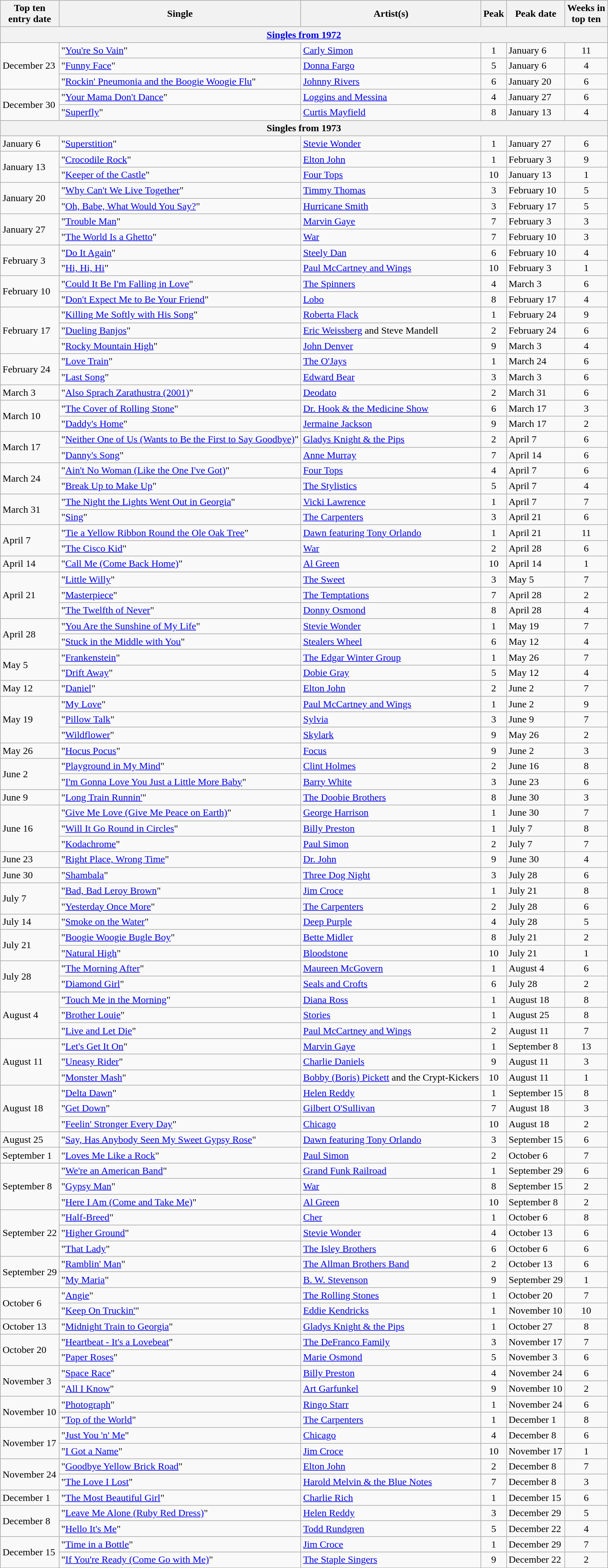<table class="plainrowheaders sortable wikitable">
<tr>
<th>Top ten<br>entry date</th>
<th>Single</th>
<th>Artist(s)</th>
<th data-sort-type="number">Peak</th>
<th>Peak date</th>
<th data-sort-type="number">Weeks in<br>top ten</th>
</tr>
<tr>
<th colspan=6><a href='#'>Singles from 1972</a></th>
</tr>
<tr>
<td rowspan="3">December 23</td>
<td>"<a href='#'>You're So Vain</a>"</td>
<td><a href='#'>Carly Simon</a></td>
<td align=center>1</td>
<td>January 6</td>
<td align=center>11</td>
</tr>
<tr>
<td>"<a href='#'>Funny Face</a>"</td>
<td><a href='#'>Donna Fargo</a></td>
<td align=center>5</td>
<td>January 6</td>
<td align=center>4</td>
</tr>
<tr>
<td>"<a href='#'>Rockin' Pneumonia and the Boogie Woogie Flu</a>"</td>
<td><a href='#'>Johnny Rivers</a></td>
<td align=center>6</td>
<td>January 20</td>
<td align=center>6</td>
</tr>
<tr>
<td rowspan="2">December 30</td>
<td>"<a href='#'>Your Mama Don't Dance</a>"</td>
<td><a href='#'>Loggins and Messina</a></td>
<td align=center>4</td>
<td>January 27</td>
<td align=center>6</td>
</tr>
<tr>
<td>"<a href='#'>Superfly</a>"</td>
<td><a href='#'>Curtis Mayfield</a></td>
<td align=center>8</td>
<td>January 13</td>
<td align=center>4</td>
</tr>
<tr>
<th colspan=6>Singles from 1973</th>
</tr>
<tr>
<td>January 6</td>
<td>"<a href='#'>Superstition</a>"</td>
<td><a href='#'>Stevie Wonder</a></td>
<td align=center>1</td>
<td>January 27</td>
<td align=center>6</td>
</tr>
<tr>
<td rowspan="2">January 13</td>
<td>"<a href='#'>Crocodile Rock</a>"</td>
<td><a href='#'>Elton John</a></td>
<td align=center>1</td>
<td>February 3</td>
<td align=center>9</td>
</tr>
<tr>
<td>"<a href='#'>Keeper of the Castle</a>"</td>
<td><a href='#'>Four Tops</a></td>
<td align=center>10</td>
<td>January 13</td>
<td align=center>1</td>
</tr>
<tr>
<td rowspan="2">January 20</td>
<td>"<a href='#'>Why Can't We Live Together</a>"</td>
<td><a href='#'>Timmy Thomas</a></td>
<td align=center>3</td>
<td>February 10</td>
<td align=center>5</td>
</tr>
<tr>
<td>"<a href='#'>Oh, Babe, What Would You Say?</a>"</td>
<td><a href='#'>Hurricane Smith</a></td>
<td align=center>3</td>
<td>February 17</td>
<td align=center>5</td>
</tr>
<tr>
<td rowspan="2">January 27</td>
<td>"<a href='#'>Trouble Man</a>"</td>
<td><a href='#'>Marvin Gaye</a></td>
<td align=center>7</td>
<td>February 3</td>
<td align=center>3</td>
</tr>
<tr>
<td>"<a href='#'>The World Is a Ghetto</a>"</td>
<td><a href='#'>War</a></td>
<td align=center>7</td>
<td>February 10</td>
<td align=center>3</td>
</tr>
<tr>
<td rowspan="2">February 3</td>
<td>"<a href='#'>Do It Again</a>"</td>
<td><a href='#'>Steely Dan</a></td>
<td align=center>6</td>
<td>February 10</td>
<td align=center>4</td>
</tr>
<tr>
<td>"<a href='#'>Hi, Hi, Hi</a>"</td>
<td><a href='#'>Paul McCartney and Wings</a></td>
<td align=center>10</td>
<td>February 3</td>
<td align=center>1</td>
</tr>
<tr>
<td rowspan="2">February 10</td>
<td>"<a href='#'>Could It Be I'm Falling in Love</a>"</td>
<td><a href='#'>The Spinners</a></td>
<td align=center>4</td>
<td>March 3</td>
<td align=center>6</td>
</tr>
<tr>
<td>"<a href='#'>Don't Expect Me to Be Your Friend</a>"</td>
<td><a href='#'>Lobo</a></td>
<td align=center>8</td>
<td>February 17</td>
<td align=center>4</td>
</tr>
<tr>
<td rowspan="3">February 17</td>
<td>"<a href='#'>Killing Me Softly with His Song</a>"</td>
<td><a href='#'>Roberta Flack</a></td>
<td align=center>1</td>
<td>February 24</td>
<td align=center>9</td>
</tr>
<tr>
<td>"<a href='#'>Dueling Banjos</a>"</td>
<td><a href='#'>Eric Weissberg</a> and Steve Mandell</td>
<td align=center>2</td>
<td>February 24</td>
<td align=center>6</td>
</tr>
<tr>
<td>"<a href='#'>Rocky Mountain High</a>"</td>
<td><a href='#'>John Denver</a></td>
<td align=center>9</td>
<td>March 3</td>
<td align=center>4</td>
</tr>
<tr>
<td rowspan="2">February 24</td>
<td>"<a href='#'>Love Train</a>"</td>
<td><a href='#'>The O'Jays</a></td>
<td align=center>1</td>
<td>March 24</td>
<td align=center>6</td>
</tr>
<tr>
<td>"<a href='#'>Last Song</a>"</td>
<td><a href='#'>Edward Bear</a></td>
<td align=center>3</td>
<td>March 3</td>
<td align=center>6</td>
</tr>
<tr>
<td>March 3</td>
<td>"<a href='#'>Also Sprach Zarathustra (2001)</a>"</td>
<td><a href='#'>Deodato</a></td>
<td align=center>2</td>
<td>March 31</td>
<td align=center>6</td>
</tr>
<tr>
<td rowspan="2">March 10</td>
<td>"<a href='#'>The Cover of Rolling Stone</a>"</td>
<td><a href='#'>Dr. Hook & the Medicine Show</a></td>
<td align=center>6</td>
<td>March 17</td>
<td align=center>3</td>
</tr>
<tr>
<td>"<a href='#'>Daddy's Home</a>"</td>
<td><a href='#'>Jermaine Jackson</a></td>
<td align=center>9</td>
<td>March 17</td>
<td align=center>2</td>
</tr>
<tr>
<td rowspan="2">March 17</td>
<td>"<a href='#'>Neither One of Us (Wants to Be the First to Say Goodbye)</a>"</td>
<td><a href='#'>Gladys Knight & the Pips</a></td>
<td align=center>2</td>
<td>April 7</td>
<td align=center>6</td>
</tr>
<tr>
<td>"<a href='#'>Danny's Song</a>"</td>
<td><a href='#'>Anne Murray</a></td>
<td align=center>7</td>
<td>April 14</td>
<td align=center>6</td>
</tr>
<tr>
<td rowspan="2">March 24</td>
<td>"<a href='#'>Ain't No Woman (Like the One I've Got)</a>"</td>
<td><a href='#'>Four Tops</a></td>
<td align=center>4</td>
<td>April 7</td>
<td align=center>6</td>
</tr>
<tr>
<td>"<a href='#'>Break Up to Make Up</a>"</td>
<td><a href='#'>The Stylistics</a></td>
<td align=center>5</td>
<td>April 7</td>
<td align=center>4</td>
</tr>
<tr>
<td rowspan="2">March 31</td>
<td>"<a href='#'>The Night the Lights Went Out in Georgia</a>"</td>
<td><a href='#'>Vicki Lawrence</a></td>
<td align=center>1</td>
<td>April 7</td>
<td align=center>7</td>
</tr>
<tr>
<td>"<a href='#'>Sing</a>"</td>
<td><a href='#'>The Carpenters</a></td>
<td align=center>3</td>
<td>April 21</td>
<td align=center>6</td>
</tr>
<tr>
<td rowspan="2">April 7</td>
<td>"<a href='#'>Tie a Yellow Ribbon Round the Ole Oak Tree</a>"</td>
<td><a href='#'>Dawn featuring Tony Orlando</a></td>
<td align=center>1</td>
<td>April 21</td>
<td align=center>11</td>
</tr>
<tr>
<td>"<a href='#'>The Cisco Kid</a>"</td>
<td><a href='#'>War</a></td>
<td align=center>2</td>
<td>April 28</td>
<td align=center>6</td>
</tr>
<tr>
<td>April 14</td>
<td>"<a href='#'>Call Me (Come Back Home)</a>"</td>
<td><a href='#'>Al Green</a></td>
<td align=center>10</td>
<td>April 14</td>
<td align=center>1</td>
</tr>
<tr>
<td rowspan="3">April 21</td>
<td>"<a href='#'>Little Willy</a>"</td>
<td><a href='#'>The Sweet</a></td>
<td align=center>3</td>
<td>May 5</td>
<td align=center>7</td>
</tr>
<tr>
<td>"<a href='#'>Masterpiece</a>"</td>
<td><a href='#'>The Temptations</a></td>
<td align=center>7</td>
<td>April 28</td>
<td align=center>2</td>
</tr>
<tr>
<td>"<a href='#'>The Twelfth of Never</a>"</td>
<td><a href='#'>Donny Osmond</a></td>
<td align=center>8</td>
<td>April 28</td>
<td align=center>4</td>
</tr>
<tr>
<td rowspan="2">April 28</td>
<td>"<a href='#'>You Are the Sunshine of My Life</a>"</td>
<td><a href='#'>Stevie Wonder</a></td>
<td align=center>1</td>
<td>May 19</td>
<td align=center>7</td>
</tr>
<tr>
<td>"<a href='#'>Stuck in the Middle with You</a>"</td>
<td><a href='#'>Stealers Wheel</a></td>
<td align=center>6</td>
<td>May 12</td>
<td align=center>4</td>
</tr>
<tr>
<td rowspan="2">May 5</td>
<td>"<a href='#'>Frankenstein</a>"</td>
<td><a href='#'>The Edgar Winter Group</a></td>
<td align=center>1</td>
<td>May 26</td>
<td align=center>7</td>
</tr>
<tr>
<td>"<a href='#'>Drift Away</a>"</td>
<td><a href='#'>Dobie Gray</a></td>
<td align=center>5</td>
<td>May 12</td>
<td align=center>4</td>
</tr>
<tr>
<td>May 12</td>
<td>"<a href='#'>Daniel</a>"</td>
<td><a href='#'>Elton John</a></td>
<td align=center>2</td>
<td>June 2</td>
<td align=center>7</td>
</tr>
<tr>
<td rowspan="3">May 19</td>
<td>"<a href='#'>My Love</a>"</td>
<td><a href='#'>Paul McCartney and Wings</a></td>
<td align=center>1</td>
<td>June 2</td>
<td align=center>9</td>
</tr>
<tr>
<td>"<a href='#'>Pillow Talk</a>"</td>
<td><a href='#'>Sylvia</a></td>
<td align=center>3</td>
<td>June 9</td>
<td align=center>7</td>
</tr>
<tr>
<td>"<a href='#'>Wildflower</a>"</td>
<td><a href='#'>Skylark</a></td>
<td align=center>9</td>
<td>May 26</td>
<td align=center>2</td>
</tr>
<tr>
<td>May 26</td>
<td>"<a href='#'>Hocus Pocus</a>"</td>
<td><a href='#'>Focus</a></td>
<td align=center>9</td>
<td>June 2</td>
<td align=center>3</td>
</tr>
<tr>
<td rowspan="2">June 2</td>
<td>"<a href='#'>Playground in My Mind</a>"</td>
<td><a href='#'>Clint Holmes</a></td>
<td align=center>2</td>
<td>June 16</td>
<td align=center>8</td>
</tr>
<tr>
<td>"<a href='#'>I'm Gonna Love You Just a Little More Baby</a>"</td>
<td><a href='#'>Barry White</a></td>
<td align=center>3</td>
<td>June 23</td>
<td align=center>6</td>
</tr>
<tr>
<td>June 9</td>
<td>"<a href='#'>Long Train Runnin'</a>"</td>
<td><a href='#'>The Doobie Brothers</a></td>
<td align=center>8</td>
<td>June 30</td>
<td align=center>3</td>
</tr>
<tr>
<td rowspan="3">June 16</td>
<td>"<a href='#'>Give Me Love (Give Me Peace on Earth)</a>"</td>
<td><a href='#'>George Harrison</a></td>
<td align=center>1</td>
<td>June 30</td>
<td align=center>7</td>
</tr>
<tr>
<td>"<a href='#'>Will It Go Round in Circles</a>"</td>
<td><a href='#'>Billy Preston</a></td>
<td align=center>1</td>
<td>July 7</td>
<td align=center>8</td>
</tr>
<tr>
<td>"<a href='#'>Kodachrome</a>"</td>
<td><a href='#'>Paul Simon</a></td>
<td align=center>2</td>
<td>July 7</td>
<td align=center>7</td>
</tr>
<tr>
<td>June 23</td>
<td>"<a href='#'>Right Place, Wrong Time</a>"</td>
<td><a href='#'>Dr. John</a></td>
<td align=center>9</td>
<td>June 30</td>
<td align=center>4</td>
</tr>
<tr>
<td>June 30</td>
<td>"<a href='#'>Shambala</a>"</td>
<td><a href='#'>Three Dog Night</a></td>
<td align=center>3</td>
<td>July 28</td>
<td align=center>6</td>
</tr>
<tr>
<td rowspan="2">July 7</td>
<td>"<a href='#'>Bad, Bad Leroy Brown</a>"</td>
<td><a href='#'>Jim Croce</a></td>
<td align=center>1</td>
<td>July 21</td>
<td align=center>8</td>
</tr>
<tr>
<td>"<a href='#'>Yesterday Once More</a>"</td>
<td><a href='#'>The Carpenters</a></td>
<td align=center>2</td>
<td>July 28</td>
<td align=center>6</td>
</tr>
<tr>
<td>July 14</td>
<td>"<a href='#'>Smoke on the Water</a>"</td>
<td><a href='#'>Deep Purple</a></td>
<td align=center>4</td>
<td>July 28</td>
<td align=center>5</td>
</tr>
<tr>
<td rowspan="2">July 21</td>
<td>"<a href='#'>Boogie Woogie Bugle Boy</a>"</td>
<td><a href='#'>Bette Midler</a></td>
<td align=center>8</td>
<td>July 21</td>
<td align=center>2</td>
</tr>
<tr>
<td>"<a href='#'>Natural High</a>"</td>
<td><a href='#'>Bloodstone</a></td>
<td align=center>10</td>
<td>July 21</td>
<td align=center>1</td>
</tr>
<tr>
<td rowspan="2">July 28</td>
<td>"<a href='#'>The Morning After</a>"</td>
<td><a href='#'>Maureen McGovern</a></td>
<td align=center>1</td>
<td>August 4</td>
<td align=center>6</td>
</tr>
<tr>
<td>"<a href='#'>Diamond Girl</a>"</td>
<td><a href='#'>Seals and Crofts</a></td>
<td align=center>6</td>
<td>July 28</td>
<td align=center>2</td>
</tr>
<tr>
<td rowspan="3">August 4</td>
<td>"<a href='#'>Touch Me in the Morning</a>"</td>
<td><a href='#'>Diana Ross</a></td>
<td align=center>1</td>
<td>August 18</td>
<td align=center>8</td>
</tr>
<tr>
<td>"<a href='#'>Brother Louie</a>"</td>
<td><a href='#'>Stories</a></td>
<td align=center>1</td>
<td>August 25</td>
<td align=center>8</td>
</tr>
<tr>
<td>"<a href='#'>Live and Let Die</a>"</td>
<td><a href='#'>Paul McCartney and Wings</a></td>
<td align=center>2</td>
<td>August 11</td>
<td align=center>7</td>
</tr>
<tr>
<td rowspan="3">August 11</td>
<td>"<a href='#'>Let's Get It On</a>"</td>
<td><a href='#'>Marvin Gaye</a></td>
<td align=center>1</td>
<td>September 8</td>
<td align=center>13</td>
</tr>
<tr>
<td>"<a href='#'>Uneasy Rider</a>"</td>
<td><a href='#'>Charlie Daniels</a></td>
<td align=center>9</td>
<td>August 11</td>
<td align=center>3</td>
</tr>
<tr>
<td>"<a href='#'>Monster Mash</a>"</td>
<td><a href='#'>Bobby (Boris) Pickett</a> and the Crypt-Kickers</td>
<td align=center>10</td>
<td>August 11</td>
<td align=center>1</td>
</tr>
<tr>
<td rowspan="3">August 18</td>
<td>"<a href='#'>Delta Dawn</a>"</td>
<td><a href='#'>Helen Reddy</a></td>
<td align=center>1</td>
<td>September 15</td>
<td align=center>8</td>
</tr>
<tr>
<td>"<a href='#'>Get Down</a>"</td>
<td><a href='#'>Gilbert O'Sullivan</a></td>
<td align=center>7</td>
<td>August 18</td>
<td align=center>3</td>
</tr>
<tr>
<td>"<a href='#'>Feelin' Stronger Every Day</a>"</td>
<td><a href='#'>Chicago</a></td>
<td align=center>10</td>
<td>August 18</td>
<td align=center>2</td>
</tr>
<tr>
<td>August 25</td>
<td>"<a href='#'>Say, Has Anybody Seen My Sweet Gypsy Rose</a>"</td>
<td><a href='#'>Dawn featuring Tony Orlando</a></td>
<td align=center>3</td>
<td>September 15</td>
<td align=center>6</td>
</tr>
<tr>
<td>September 1</td>
<td>"<a href='#'>Loves Me Like a Rock</a>"</td>
<td><a href='#'>Paul Simon</a></td>
<td align=center>2</td>
<td>October 6</td>
<td align=center>7</td>
</tr>
<tr>
<td rowspan="3">September 8</td>
<td>"<a href='#'>We're an American Band</a>"</td>
<td><a href='#'>Grand Funk Railroad</a></td>
<td align=center>1</td>
<td>September 29</td>
<td align=center>6</td>
</tr>
<tr>
<td>"<a href='#'>Gypsy Man</a>"</td>
<td><a href='#'>War</a></td>
<td align=center>8</td>
<td>September 15</td>
<td align=center>2</td>
</tr>
<tr>
<td>"<a href='#'>Here I Am (Come and Take Me)</a>"</td>
<td><a href='#'>Al Green</a></td>
<td align=center>10</td>
<td>September 8</td>
<td align=center>2</td>
</tr>
<tr>
<td rowspan="3">September 22</td>
<td>"<a href='#'>Half-Breed</a>"</td>
<td><a href='#'>Cher</a></td>
<td align=center>1</td>
<td>October 6</td>
<td align=center>8</td>
</tr>
<tr>
<td>"<a href='#'>Higher Ground</a>"</td>
<td><a href='#'>Stevie Wonder</a></td>
<td align=center>4</td>
<td>October 13</td>
<td align=center>6</td>
</tr>
<tr>
<td>"<a href='#'>That Lady</a>"</td>
<td><a href='#'>The Isley Brothers</a></td>
<td align=center>6</td>
<td>October 6</td>
<td align=center>6</td>
</tr>
<tr>
<td rowspan="2">September 29</td>
<td>"<a href='#'>Ramblin' Man</a>"</td>
<td><a href='#'>The Allman Brothers Band</a></td>
<td align=center>2</td>
<td>October 13</td>
<td align=center>6</td>
</tr>
<tr>
<td>"<a href='#'>My Maria</a>"</td>
<td><a href='#'>B. W. Stevenson</a></td>
<td align=center>9</td>
<td>September 29</td>
<td align=center>1</td>
</tr>
<tr>
<td rowspan="2">October 6</td>
<td>"<a href='#'>Angie</a>"</td>
<td><a href='#'>The Rolling Stones</a></td>
<td align=center>1</td>
<td>October 20</td>
<td align=center>7</td>
</tr>
<tr>
<td>"<a href='#'>Keep On Truckin'</a>"</td>
<td><a href='#'>Eddie Kendricks</a></td>
<td align=center>1</td>
<td>November 10</td>
<td align=center>10</td>
</tr>
<tr>
<td>October 13</td>
<td>"<a href='#'>Midnight Train to Georgia</a>"</td>
<td><a href='#'>Gladys Knight & the Pips</a></td>
<td align=center>1</td>
<td>October 27</td>
<td align=center>8</td>
</tr>
<tr>
<td rowspan="2">October 20</td>
<td>"<a href='#'>Heartbeat - It's a Lovebeat</a>"</td>
<td><a href='#'>The DeFranco Family</a></td>
<td align=center>3</td>
<td>November 17</td>
<td align=center>7</td>
</tr>
<tr>
<td>"<a href='#'>Paper Roses</a>"</td>
<td><a href='#'>Marie Osmond</a></td>
<td align=center>5</td>
<td>November 3</td>
<td align=center>6</td>
</tr>
<tr>
<td rowspan="2">November 3</td>
<td>"<a href='#'>Space Race</a>"</td>
<td><a href='#'>Billy Preston</a></td>
<td align=center>4</td>
<td>November 24</td>
<td align=center>6</td>
</tr>
<tr>
<td>"<a href='#'>All I Know</a>"</td>
<td><a href='#'>Art Garfunkel</a></td>
<td align=center>9</td>
<td>November 10</td>
<td align=center>2</td>
</tr>
<tr>
<td rowspan="2">November 10</td>
<td>"<a href='#'>Photograph</a>"</td>
<td><a href='#'>Ringo Starr</a></td>
<td align=center>1</td>
<td>November 24</td>
<td align=center>6</td>
</tr>
<tr>
<td>"<a href='#'>Top of the World</a>"</td>
<td><a href='#'>The Carpenters</a></td>
<td align=center>1</td>
<td>December 1</td>
<td align=center>8</td>
</tr>
<tr>
<td rowspan="2">November 17</td>
<td>"<a href='#'>Just You 'n' Me</a>"</td>
<td><a href='#'>Chicago</a></td>
<td align=center>4</td>
<td>December 8</td>
<td align=center>6</td>
</tr>
<tr>
<td>"<a href='#'>I Got a Name</a>"</td>
<td><a href='#'>Jim Croce</a></td>
<td align=center>10</td>
<td>November 17</td>
<td align=center>1</td>
</tr>
<tr>
<td rowspan="2">November 24</td>
<td>"<a href='#'>Goodbye Yellow Brick Road</a>"</td>
<td><a href='#'>Elton John</a></td>
<td align=center>2</td>
<td>December 8</td>
<td align=center>7</td>
</tr>
<tr>
<td>"<a href='#'>The Love I Lost</a>"</td>
<td><a href='#'>Harold Melvin & the Blue Notes</a></td>
<td align=center>7</td>
<td>December 8</td>
<td align=center>3</td>
</tr>
<tr>
<td>December 1</td>
<td>"<a href='#'>The Most Beautiful Girl</a>"</td>
<td><a href='#'>Charlie Rich</a></td>
<td align=center>1</td>
<td>December 15</td>
<td align=center>6</td>
</tr>
<tr>
<td rowspan="2">December 8</td>
<td>"<a href='#'>Leave Me Alone (Ruby Red Dress)</a>"</td>
<td><a href='#'>Helen Reddy</a></td>
<td align=center>3</td>
<td>December 29</td>
<td align=center>5</td>
</tr>
<tr>
<td>"<a href='#'>Hello It's Me</a>"</td>
<td><a href='#'>Todd Rundgren</a></td>
<td align=center>5</td>
<td>December 22</td>
<td align=center>4</td>
</tr>
<tr>
<td rowspan="2">December 15</td>
<td>"<a href='#'>Time in a Bottle</a>"</td>
<td><a href='#'>Jim Croce</a></td>
<td align=center>1</td>
<td>December 29</td>
<td align=center>7</td>
</tr>
<tr>
<td>"<a href='#'>If You're Ready (Come Go with Me)</a>"</td>
<td><a href='#'>The Staple Singers</a></td>
<td align=center>9</td>
<td>December 22</td>
<td align=center>2</td>
</tr>
</table>
